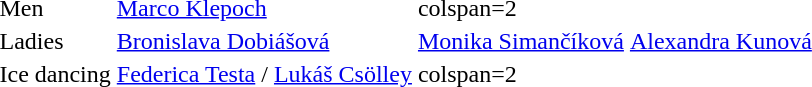<table>
<tr>
<td>Men</td>
<td><a href='#'>Marco Klepoch</a></td>
<td>colspan=2 </td>
</tr>
<tr>
<td>Ladies</td>
<td><a href='#'>Bronislava Dobiášová</a></td>
<td><a href='#'>Monika Simančíková</a></td>
<td><a href='#'>Alexandra Kunová</a></td>
</tr>
<tr>
<td>Ice dancing</td>
<td><a href='#'>Federica Testa</a> / <a href='#'>Lukáš Csölley</a></td>
<td>colspan=2 </td>
</tr>
</table>
